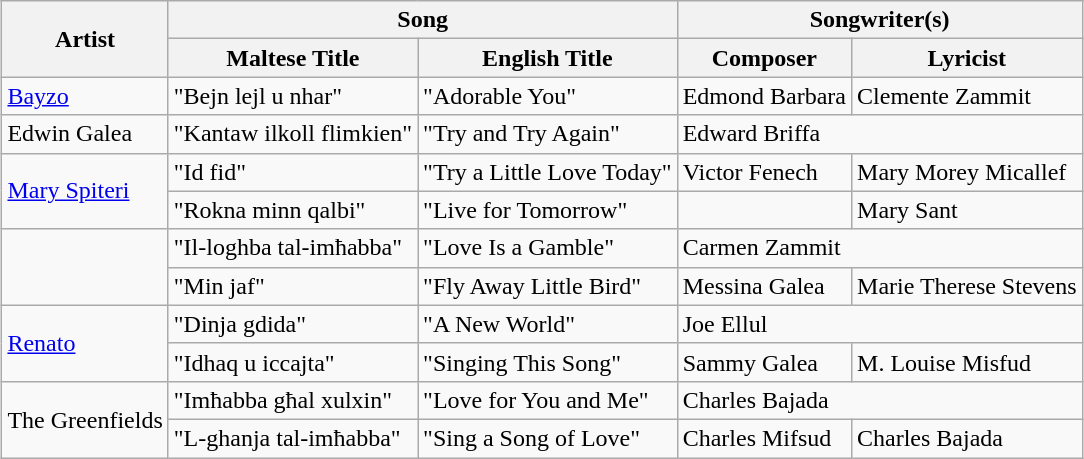<table class="sortable wikitable" style="margin: 1em auto 1em auto; text-align:left">
<tr>
<th rowspan="2">Artist</th>
<th colspan="2">Song</th>
<th colspan="2">Songwriter(s)</th>
</tr>
<tr>
<th>Maltese Title</th>
<th>English Title</th>
<th>Composer</th>
<th>Lyricist</th>
</tr>
<tr>
<td><a href='#'>Bayzo</a></td>
<td>"Bejn lejl u nhar"</td>
<td>"Adorable You"</td>
<td>Edmond Barbara</td>
<td>Clemente Zammit</td>
</tr>
<tr>
<td>Edwin Galea</td>
<td>"Kantaw ilkoll flimkien"</td>
<td>"Try and Try Again"</td>
<td colspan="2">Edward Briffa</td>
</tr>
<tr>
<td rowspan="2"><a href='#'>Mary Spiteri</a></td>
<td>"Id fid"</td>
<td>"Try a Little Love Today"</td>
<td>Victor Fenech</td>
<td>Mary Morey Micallef</td>
</tr>
<tr>
<td>"Rokna minn qalbi"</td>
<td>"Live for Tomorrow"</td>
<td></td>
<td>Mary Sant</td>
</tr>
<tr>
<td rowspan="2"></td>
<td>"Il-loghba tal-imħabba"</td>
<td>"Love Is a Gamble"</td>
<td colspan="2">Carmen Zammit</td>
</tr>
<tr>
<td>"Min jaf"</td>
<td>"Fly Away Little Bird"</td>
<td>Messina Galea</td>
<td>Marie Therese Stevens</td>
</tr>
<tr>
<td rowspan="2"><a href='#'>Renato</a></td>
<td>"Dinja gdida"</td>
<td>"A New World"</td>
<td colspan="2">Joe Ellul</td>
</tr>
<tr>
<td>"Idhaq u iccajta"</td>
<td>"Singing This Song"</td>
<td>Sammy Galea</td>
<td>M. Louise Misfud</td>
</tr>
<tr>
<td rowspan="2">The Greenfields</td>
<td>"Imħabba għal xulxin"</td>
<td>"Love for You and Me"</td>
<td colspan="2">Charles Bajada</td>
</tr>
<tr>
<td>"L-ghanja tal-imħabba"</td>
<td>"Sing a Song of Love"</td>
<td>Charles Mifsud</td>
<td>Charles Bajada</td>
</tr>
</table>
